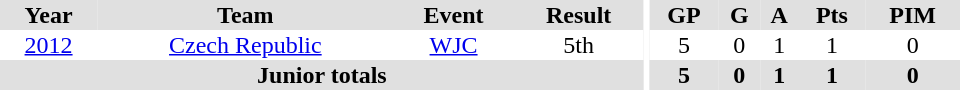<table border="0" cellpadding="1" cellspacing="0" ID="Table3" style="text-align:center; width:40em">
<tr ALIGN="center" bgcolor="#e0e0e0">
<th>Year</th>
<th>Team</th>
<th>Event</th>
<th>Result</th>
<th rowspan="99" bgcolor="#ffffff"></th>
<th>GP</th>
<th>G</th>
<th>A</th>
<th>Pts</th>
<th>PIM</th>
</tr>
<tr>
<td><a href='#'>2012</a></td>
<td><a href='#'>Czech Republic</a></td>
<td><a href='#'>WJC</a></td>
<td>5th</td>
<td>5</td>
<td>0</td>
<td>1</td>
<td>1</td>
<td>0</td>
</tr>
<tr bgcolor="#e0e0e0">
<th colspan="4">Junior totals</th>
<th>5</th>
<th>0</th>
<th>1</th>
<th>1</th>
<th>0</th>
</tr>
</table>
